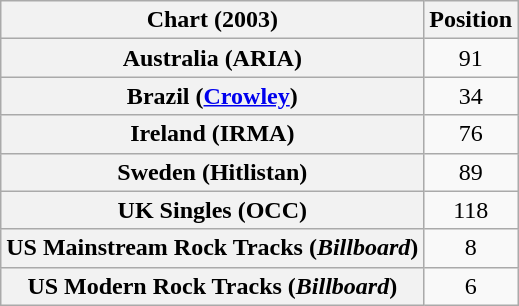<table class="wikitable sortable plainrowheaders" style="text-align:center">
<tr>
<th>Chart (2003)</th>
<th>Position</th>
</tr>
<tr>
<th scope="row">Australia (ARIA)</th>
<td>91</td>
</tr>
<tr>
<th scope="row">Brazil (<a href='#'>Crowley</a>)</th>
<td>34</td>
</tr>
<tr>
<th scope="row">Ireland (IRMA)</th>
<td>76</td>
</tr>
<tr>
<th scope="row">Sweden (Hitlistan)</th>
<td>89</td>
</tr>
<tr>
<th scope="row">UK Singles (OCC)</th>
<td>118</td>
</tr>
<tr>
<th scope="row">US Mainstream Rock Tracks (<em>Billboard</em>)</th>
<td>8</td>
</tr>
<tr>
<th scope="row">US Modern Rock Tracks (<em>Billboard</em>)</th>
<td>6</td>
</tr>
</table>
